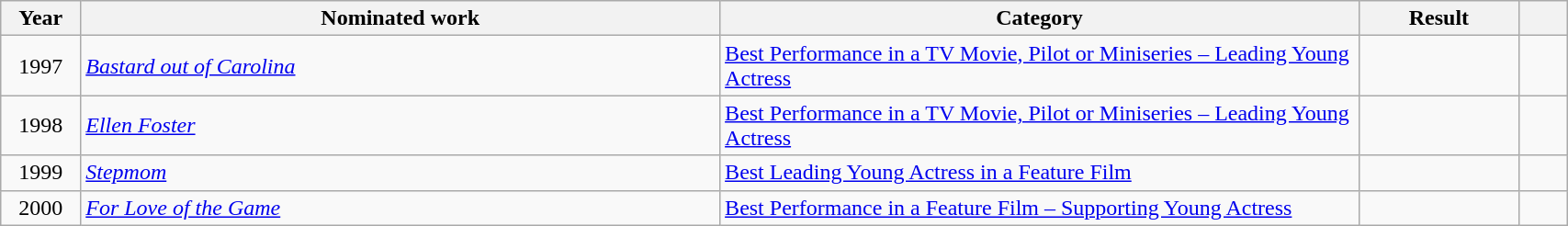<table class="wikitable" style="width:90%;">
<tr>
<th width=5%>Year</th>
<th style="width:40%;">Nominated work</th>
<th style="width:40%;">Category</th>
<th style="width:10%;">Result</th>
<th width=3%></th>
</tr>
<tr>
<td style="text-align:center;">1997</td>
<td><em><a href='#'>Bastard out of Carolina</a></em></td>
<td><a href='#'>Best Performance in a TV Movie, Pilot or Miniseries – Leading Young Actress</a></td>
<td></td>
<td style="text-align:center;"></td>
</tr>
<tr>
<td style="text-align:center;">1998</td>
<td><em><a href='#'>Ellen Foster</a></em></td>
<td><a href='#'>Best Performance in a TV Movie, Pilot or Miniseries – Leading Young Actress</a></td>
<td></td>
<td style="text-align:center;"></td>
</tr>
<tr>
<td style="text-align:center;">1999</td>
<td><em><a href='#'>Stepmom</a></em></td>
<td><a href='#'>Best Leading Young Actress in a Feature Film</a></td>
<td></td>
<td style="text-align:center;"></td>
</tr>
<tr>
<td style="text-align:center;">2000</td>
<td><em><a href='#'>For Love of the Game</a></em></td>
<td><a href='#'>Best Performance in a Feature Film – Supporting Young Actress</a></td>
<td></td>
<td style="text-align:center;"></td>
</tr>
</table>
